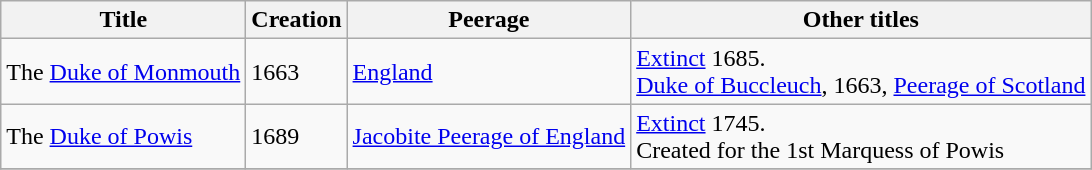<table class="wikitable" style="text-align:left">
<tr>
<th>Title</th>
<th>Creation</th>
<th>Peerage</th>
<th>Other titles</th>
</tr>
<tr>
<td>The <a href='#'>Duke of Monmouth</a></td>
<td>1663</td>
<td><a href='#'>England</a></td>
<td><a href='#'>Extinct</a> 1685.<br><a href='#'>Duke of Buccleuch</a>, 1663, <a href='#'>Peerage of Scotland</a></td>
</tr>
<tr>
<td>The <a href='#'>Duke of Powis</a></td>
<td>1689</td>
<td><a href='#'>Jacobite Peerage of England</a></td>
<td><a href='#'>Extinct</a> 1745.<br>Created for the 1st Marquess of Powis</td>
</tr>
<tr>
</tr>
</table>
